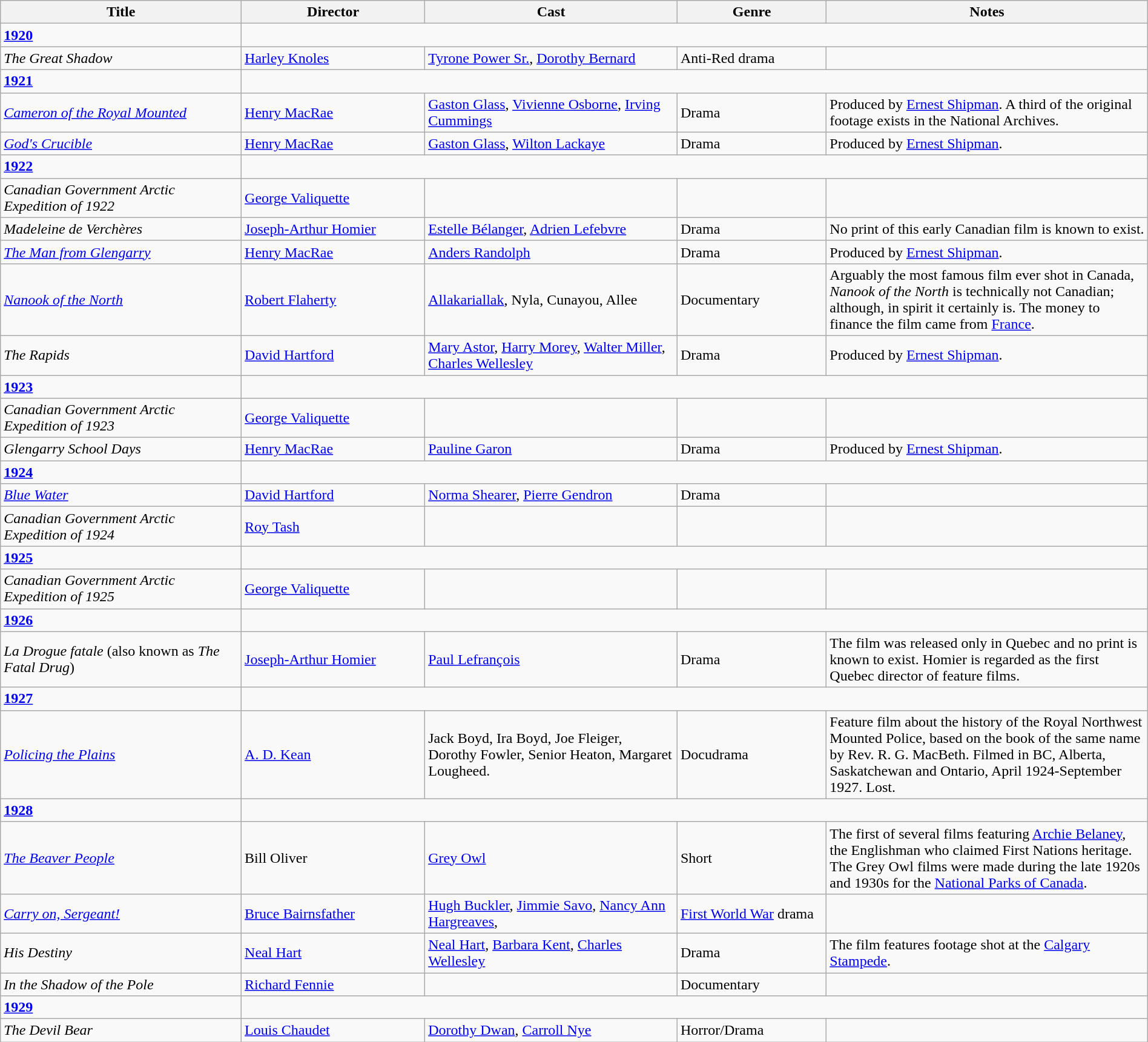<table class="wikitable sortable" style="width:100%;">
<tr>
<th style="width:21%;">Title</th>
<th style="width:16%;">Director</th>
<th style="width:22%;" class="unsortable">Cast</th>
<th style="width:13%;">Genre</th>
<th style="width:28%;" class="unsortable">Notes</th>
</tr>
<tr>
<td><strong><a href='#'>1920</a></strong></td>
</tr>
<tr>
<td><em>The Great Shadow</em></td>
<td><a href='#'>Harley Knoles</a></td>
<td><a href='#'>Tyrone Power Sr.</a>, <a href='#'>Dorothy Bernard</a></td>
<td>Anti-Red drama</td>
<td></td>
</tr>
<tr>
<td><strong><a href='#'>1921</a></strong></td>
</tr>
<tr>
<td><em><a href='#'>Cameron of the Royal Mounted</a></em></td>
<td><a href='#'>Henry MacRae</a></td>
<td><a href='#'>Gaston Glass</a>, <a href='#'>Vivienne Osborne</a>, <a href='#'>Irving Cummings</a></td>
<td>Drama</td>
<td>Produced by <a href='#'>Ernest Shipman</a>. A third of the original footage exists in the National Archives.</td>
</tr>
<tr>
<td><em><a href='#'>God's Crucible</a></em></td>
<td><a href='#'>Henry MacRae</a></td>
<td><a href='#'>Gaston Glass</a>, <a href='#'>Wilton Lackaye</a></td>
<td>Drama</td>
<td>Produced by <a href='#'>Ernest Shipman</a>.</td>
</tr>
<tr>
<td><strong><a href='#'>1922</a></strong></td>
</tr>
<tr>
<td><em>Canadian Government Arctic Expedition of 1922</em></td>
<td><a href='#'>George Valiquette</a></td>
<td></td>
<td></td>
<td></td>
</tr>
<tr>
<td><em>Madeleine de Verchères</em></td>
<td><a href='#'>Joseph-Arthur Homier</a></td>
<td><a href='#'>Estelle Bélanger</a>, <a href='#'>Adrien Lefebvre</a></td>
<td>Drama</td>
<td>No print of this early Canadian film is known to exist.</td>
</tr>
<tr>
<td><em><a href='#'>The Man from Glengarry</a></em></td>
<td><a href='#'>Henry MacRae</a></td>
<td><a href='#'>Anders Randolph</a></td>
<td>Drama</td>
<td>Produced by <a href='#'>Ernest Shipman</a>.</td>
</tr>
<tr>
<td><em><a href='#'>Nanook of the North</a></em></td>
<td><a href='#'>Robert Flaherty</a></td>
<td><a href='#'>Allakariallak</a>, Nyla, Cunayou, Allee</td>
<td>Documentary</td>
<td>Arguably the most famous film ever shot in Canada, <em>Nanook of the North</em> is technically not Canadian; although, in spirit it certainly is. The money to finance the film came from <a href='#'>France</a>.</td>
</tr>
<tr>
<td><em>The Rapids</em></td>
<td><a href='#'>David Hartford</a></td>
<td><a href='#'>Mary Astor</a>, <a href='#'>Harry Morey</a>, <a href='#'>Walter Miller</a>, <a href='#'>Charles Wellesley</a></td>
<td>Drama</td>
<td>Produced by <a href='#'>Ernest Shipman</a>.</td>
</tr>
<tr>
<td><strong><a href='#'>1923</a></strong></td>
</tr>
<tr>
<td><em>Canadian Government Arctic Expedition of 1923</em></td>
<td><a href='#'>George Valiquette</a></td>
<td></td>
<td></td>
<td></td>
</tr>
<tr>
<td><em>Glengarry School Days</em></td>
<td><a href='#'>Henry MacRae</a></td>
<td><a href='#'>Pauline Garon</a></td>
<td>Drama</td>
<td>Produced by <a href='#'>Ernest Shipman</a>.</td>
</tr>
<tr>
<td><strong><a href='#'>1924</a></strong></td>
</tr>
<tr>
<td><em><a href='#'>Blue Water</a></em></td>
<td><a href='#'>David Hartford</a></td>
<td><a href='#'>Norma Shearer</a>, <a href='#'>Pierre Gendron</a></td>
<td>Drama</td>
<td></td>
</tr>
<tr>
<td><em>Canadian Government Arctic Expedition of 1924</em></td>
<td><a href='#'>Roy Tash</a></td>
<td></td>
<td></td>
<td></td>
</tr>
<tr>
<td><strong><a href='#'>1925</a></strong></td>
</tr>
<tr>
<td><em>Canadian Government Arctic Expedition of 1925</em></td>
<td><a href='#'>George Valiquette</a></td>
<td></td>
<td></td>
<td></td>
</tr>
<tr>
<td><strong><a href='#'>1926</a></strong></td>
</tr>
<tr>
<td><em>La Drogue fatale</em> (also known as <em>The Fatal Drug</em>)</td>
<td><a href='#'>Joseph-Arthur Homier</a></td>
<td><a href='#'>Paul Lefrançois</a></td>
<td>Drama</td>
<td>The film was released only in Quebec and no print is known to exist. Homier is regarded as the first Quebec director of feature films.</td>
</tr>
<tr>
<td><strong><a href='#'>1927</a></strong></td>
</tr>
<tr>
<td><em><a href='#'>Policing the Plains</a></em></td>
<td><a href='#'>A. D. Kean</a></td>
<td>Jack Boyd, Ira Boyd, Joe Fleiger, Dorothy Fowler, Senior Heaton, Margaret Lougheed.</td>
<td>Docudrama</td>
<td>Feature film about the history of the Royal Northwest Mounted Police, based on the book of the same name by Rev. R. G. MacBeth. Filmed in BC, Alberta, Saskatchewan and Ontario, April 1924-September 1927. Lost.</td>
</tr>
<tr>
<td><strong><a href='#'>1928</a></strong></td>
</tr>
<tr>
<td><em><a href='#'>The Beaver People</a></em></td>
<td>Bill Oliver</td>
<td><a href='#'>Grey Owl</a></td>
<td>Short</td>
<td>The first of several films featuring <a href='#'>Archie Belaney</a>, the Englishman who claimed First Nations heritage. The Grey Owl films were made during the late 1920s and 1930s for the <a href='#'>National Parks of Canada</a>.</td>
</tr>
<tr>
<td><em><a href='#'>Carry on, Sergeant!</a></em></td>
<td><a href='#'>Bruce Bairnsfather</a></td>
<td><a href='#'>Hugh Buckler</a>, <a href='#'>Jimmie Savo</a>, <a href='#'>Nancy Ann Hargreaves</a>,</td>
<td><a href='#'>First World War</a> drama</td>
<td></td>
</tr>
<tr>
<td><em>His Destiny</em></td>
<td><a href='#'>Neal Hart</a></td>
<td><a href='#'>Neal Hart</a>, <a href='#'>Barbara Kent</a>, <a href='#'>Charles Wellesley</a></td>
<td>Drama</td>
<td>The film features footage shot at the <a href='#'>Calgary Stampede</a>.</td>
</tr>
<tr>
<td><em>In the Shadow of the Pole</em></td>
<td><a href='#'>Richard Fennie</a></td>
<td></td>
<td>Documentary</td>
<td></td>
</tr>
<tr>
<td><strong><a href='#'>1929</a></strong></td>
</tr>
<tr>
<td><em>The Devil Bear</em></td>
<td><a href='#'>Louis Chaudet</a></td>
<td><a href='#'>Dorothy Dwan</a>, <a href='#'>Carroll Nye</a></td>
<td>Horror/Drama</td>
<td></td>
</tr>
</table>
